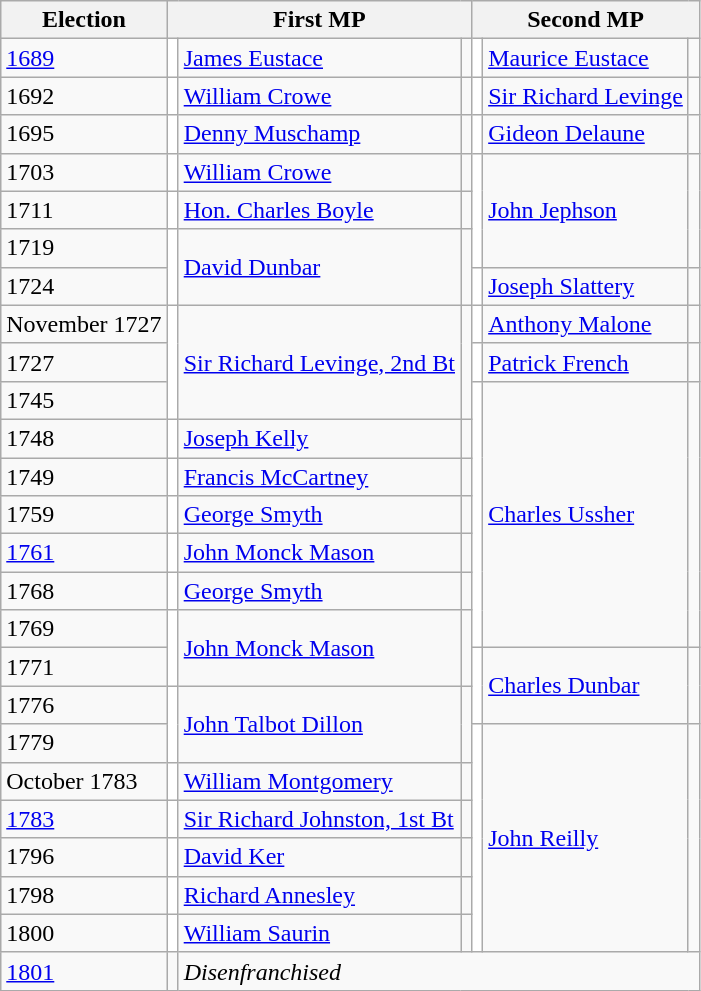<table class="wikitable">
<tr>
<th>Election</th>
<th colspan=3>First MP</th>
<th colspan=3>Second MP</th>
</tr>
<tr>
<td><a href='#'>1689</a></td>
<td style="background-color: white"></td>
<td><a href='#'>James Eustace</a></td>
<td></td>
<td style="background-color: white"></td>
<td><a href='#'>Maurice Eustace</a></td>
<td></td>
</tr>
<tr>
<td>1692</td>
<td style="background-color: white"></td>
<td><a href='#'>William Crowe</a></td>
<td></td>
<td style="background-color: white"></td>
<td><a href='#'>Sir Richard Levinge</a> </td>
<td></td>
</tr>
<tr>
<td>1695</td>
<td style="background-color: white"></td>
<td><a href='#'>Denny Muschamp</a></td>
<td></td>
<td style="background-color: white"></td>
<td><a href='#'>Gideon Delaune</a></td>
<td></td>
</tr>
<tr>
<td>1703</td>
<td style="background-color: white"></td>
<td><a href='#'>William Crowe</a></td>
<td></td>
<td rowspan="3" style="background-color: white"></td>
<td rowspan="3"><a href='#'>John Jephson</a></td>
<td rowspan="3"></td>
</tr>
<tr>
<td>1711</td>
<td style="background-color: white"></td>
<td><a href='#'>Hon. Charles Boyle</a></td>
<td></td>
</tr>
<tr>
<td>1719</td>
<td rowspan="2" style="background-color: white"></td>
<td rowspan="2"><a href='#'>David Dunbar</a></td>
<td rowspan="2"></td>
</tr>
<tr>
<td>1724</td>
<td style="background-color: white"></td>
<td><a href='#'>Joseph Slattery</a></td>
<td></td>
</tr>
<tr>
<td>November 1727</td>
<td rowspan="3" style="background-color: white"></td>
<td rowspan="3"><a href='#'>Sir Richard Levinge, 2nd Bt</a></td>
<td rowspan="3"></td>
<td style="background-color: white"></td>
<td><a href='#'>Anthony Malone</a></td>
<td></td>
</tr>
<tr>
<td>1727</td>
<td style="background-color: white"></td>
<td><a href='#'>Patrick French</a></td>
<td></td>
</tr>
<tr>
<td>1745</td>
<td rowspan="7" style="background-color: white"></td>
<td rowspan="7"><a href='#'>Charles Ussher</a></td>
<td rowspan="7"></td>
</tr>
<tr>
<td>1748</td>
<td style="background-color: white"></td>
<td><a href='#'>Joseph Kelly</a></td>
<td></td>
</tr>
<tr>
<td>1749</td>
<td style="background-color: white"></td>
<td><a href='#'>Francis McCartney</a></td>
<td></td>
</tr>
<tr>
<td>1759</td>
<td style="background-color: white"></td>
<td><a href='#'>George Smyth</a></td>
<td></td>
</tr>
<tr>
<td><a href='#'>1761</a></td>
<td style="background-color: white"></td>
<td><a href='#'>John Monck Mason</a></td>
<td></td>
</tr>
<tr>
<td>1768</td>
<td style="background-color: white"></td>
<td><a href='#'>George Smyth</a></td>
<td></td>
</tr>
<tr>
<td>1769</td>
<td rowspan="2" style="background-color: white"></td>
<td rowspan="2"><a href='#'>John Monck Mason</a></td>
<td rowspan="2"></td>
</tr>
<tr>
<td>1771</td>
<td rowspan="2" style="background-color: white"></td>
<td rowspan="2"><a href='#'>Charles Dunbar</a></td>
<td rowspan="2"></td>
</tr>
<tr>
<td>1776</td>
<td rowspan="2" style="background-color: white"></td>
<td rowspan="2"><a href='#'>John Talbot Dillon</a></td>
<td rowspan="2"></td>
</tr>
<tr>
<td>1779</td>
<td rowspan="6" style="background-color: white"></td>
<td rowspan="6"><a href='#'>John Reilly</a></td>
<td rowspan="6"></td>
</tr>
<tr>
<td>October 1783</td>
<td style="background-color: white"></td>
<td><a href='#'>William Montgomery</a></td>
<td></td>
</tr>
<tr>
<td><a href='#'>1783</a></td>
<td style="background-color: white"></td>
<td><a href='#'>Sir Richard Johnston, 1st Bt</a></td>
<td></td>
</tr>
<tr>
<td>1796</td>
<td style="background-color: white"></td>
<td><a href='#'>David Ker</a></td>
<td></td>
</tr>
<tr>
<td>1798</td>
<td style="background-color: white"></td>
<td><a href='#'>Richard Annesley</a></td>
<td></td>
</tr>
<tr>
<td>1800</td>
<td style="background-color: white"></td>
<td><a href='#'>William Saurin</a></td>
<td></td>
</tr>
<tr>
<td><a href='#'>1801</a></td>
<td></td>
<td colspan="5"><em>Disenfranchised</em></td>
</tr>
</table>
